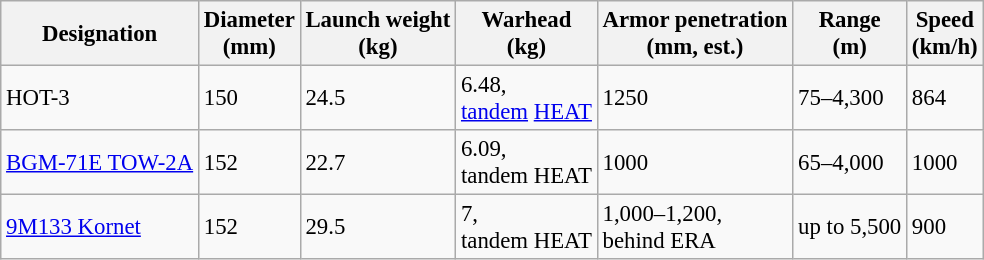<table class="wikitable" style="font-size:95%;">
<tr>
<th>Designation</th>
<th>Diameter<br>(mm)</th>
<th>Launch weight<br>(kg)</th>
<th>Warhead<br>(kg)</th>
<th>Armor penetration<br>(mm, est.)</th>
<th>Range<br>(m)</th>
<th>Speed<br>(km/h)</th>
</tr>
<tr>
<td>HOT-3</td>
<td>150</td>
<td>24.5</td>
<td>6.48,<br><a href='#'>tandem</a> <a href='#'>HEAT</a></td>
<td>1250</td>
<td>75–4,300</td>
<td>864</td>
</tr>
<tr>
<td><a href='#'>BGM-71E TOW-2A</a></td>
<td>152</td>
<td>22.7</td>
<td>6.09,<br>tandem HEAT</td>
<td>1000</td>
<td>65–4,000</td>
<td>1000</td>
</tr>
<tr>
<td><a href='#'>9M133 Kornet</a></td>
<td>152</td>
<td>29.5</td>
<td>7,<br>tandem HEAT</td>
<td>1,000–1,200,<br>behind ERA</td>
<td>up to 5,500</td>
<td>900</td>
</tr>
</table>
